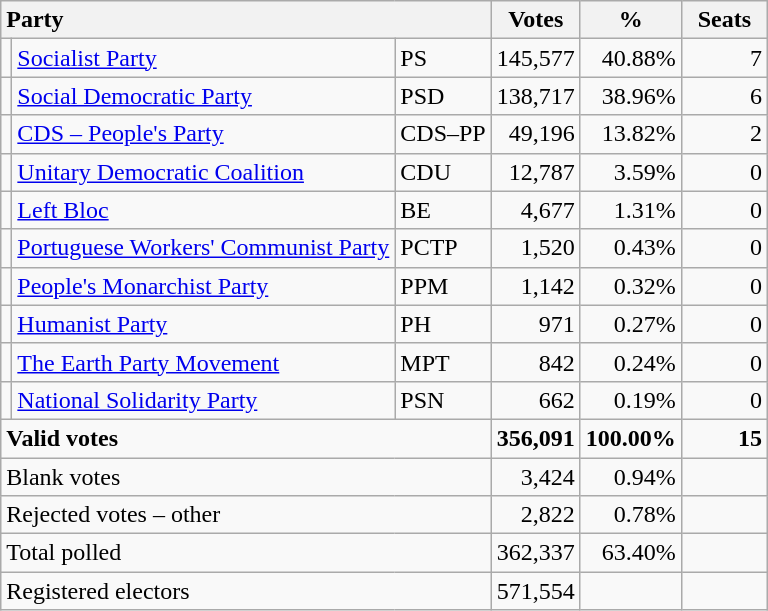<table class="wikitable" border="1" style="text-align:right;">
<tr>
<th style="text-align:left;" colspan=3>Party</th>
<th align=center width="50">Votes</th>
<th align=center width="50">%</th>
<th align=center width="50">Seats</th>
</tr>
<tr>
<td></td>
<td align=left><a href='#'>Socialist Party</a></td>
<td align=left>PS</td>
<td>145,577</td>
<td>40.88%</td>
<td>7</td>
</tr>
<tr>
<td></td>
<td align=left><a href='#'>Social Democratic Party</a></td>
<td align=left>PSD</td>
<td>138,717</td>
<td>38.96%</td>
<td>6</td>
</tr>
<tr>
<td></td>
<td align=left><a href='#'>CDS – People's Party</a></td>
<td align=left style="white-space: nowrap;">CDS–PP</td>
<td>49,196</td>
<td>13.82%</td>
<td>2</td>
</tr>
<tr>
<td></td>
<td align=left style="white-space: nowrap;"><a href='#'>Unitary Democratic Coalition</a></td>
<td align=left>CDU</td>
<td>12,787</td>
<td>3.59%</td>
<td>0</td>
</tr>
<tr>
<td></td>
<td align=left><a href='#'>Left Bloc</a></td>
<td align=left>BE</td>
<td>4,677</td>
<td>1.31%</td>
<td>0</td>
</tr>
<tr>
<td></td>
<td align=left><a href='#'>Portuguese Workers' Communist Party</a></td>
<td align=left>PCTP</td>
<td>1,520</td>
<td>0.43%</td>
<td>0</td>
</tr>
<tr>
<td></td>
<td align=left><a href='#'>People's Monarchist Party</a></td>
<td align=left>PPM</td>
<td>1,142</td>
<td>0.32%</td>
<td>0</td>
</tr>
<tr>
<td></td>
<td align=left><a href='#'>Humanist Party</a></td>
<td align=left>PH</td>
<td>971</td>
<td>0.27%</td>
<td>0</td>
</tr>
<tr>
<td></td>
<td align=left><a href='#'>The Earth Party Movement</a></td>
<td align=left>MPT</td>
<td>842</td>
<td>0.24%</td>
<td>0</td>
</tr>
<tr>
<td></td>
<td align=left><a href='#'>National Solidarity Party</a></td>
<td align=left>PSN</td>
<td>662</td>
<td>0.19%</td>
<td>0</td>
</tr>
<tr style="font-weight:bold">
<td align=left colspan=3>Valid votes</td>
<td>356,091</td>
<td>100.00%</td>
<td>15</td>
</tr>
<tr>
<td align=left colspan=3>Blank votes</td>
<td>3,424</td>
<td>0.94%</td>
<td></td>
</tr>
<tr>
<td align=left colspan=3>Rejected votes – other</td>
<td>2,822</td>
<td>0.78%</td>
<td></td>
</tr>
<tr>
<td align=left colspan=3>Total polled</td>
<td>362,337</td>
<td>63.40%</td>
<td></td>
</tr>
<tr>
<td align=left colspan=3>Registered electors</td>
<td>571,554</td>
<td></td>
<td></td>
</tr>
</table>
